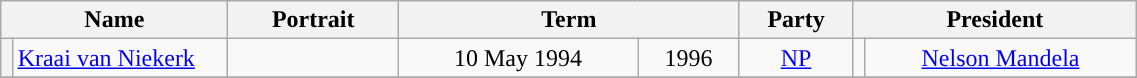<table class="wikitable" width=60%>
<tr>
<th colspan=2 width=20%>Name</th>
<th width=75>Portrait</th>
<th colspan=2 width=30%>Term</th>
<th width=10%>Party</th>
<th colspan=2 width=25%>President</th>
</tr>
<tr style="text-align:center">
<th style="width:1%;background-color: "></th>
<td align=left><a href='#'>Kraai van Niekerk</a></td>
<td></td>
<td>10 May 1994</td>
<td>1996</td>
<td><a href='#'>NP</a></td>
<td style="width:1%;background-color: "></td>
<td><a href='#'>Nelson Mandela</a><br> </td>
</tr>
<tr>
</tr>
</table>
